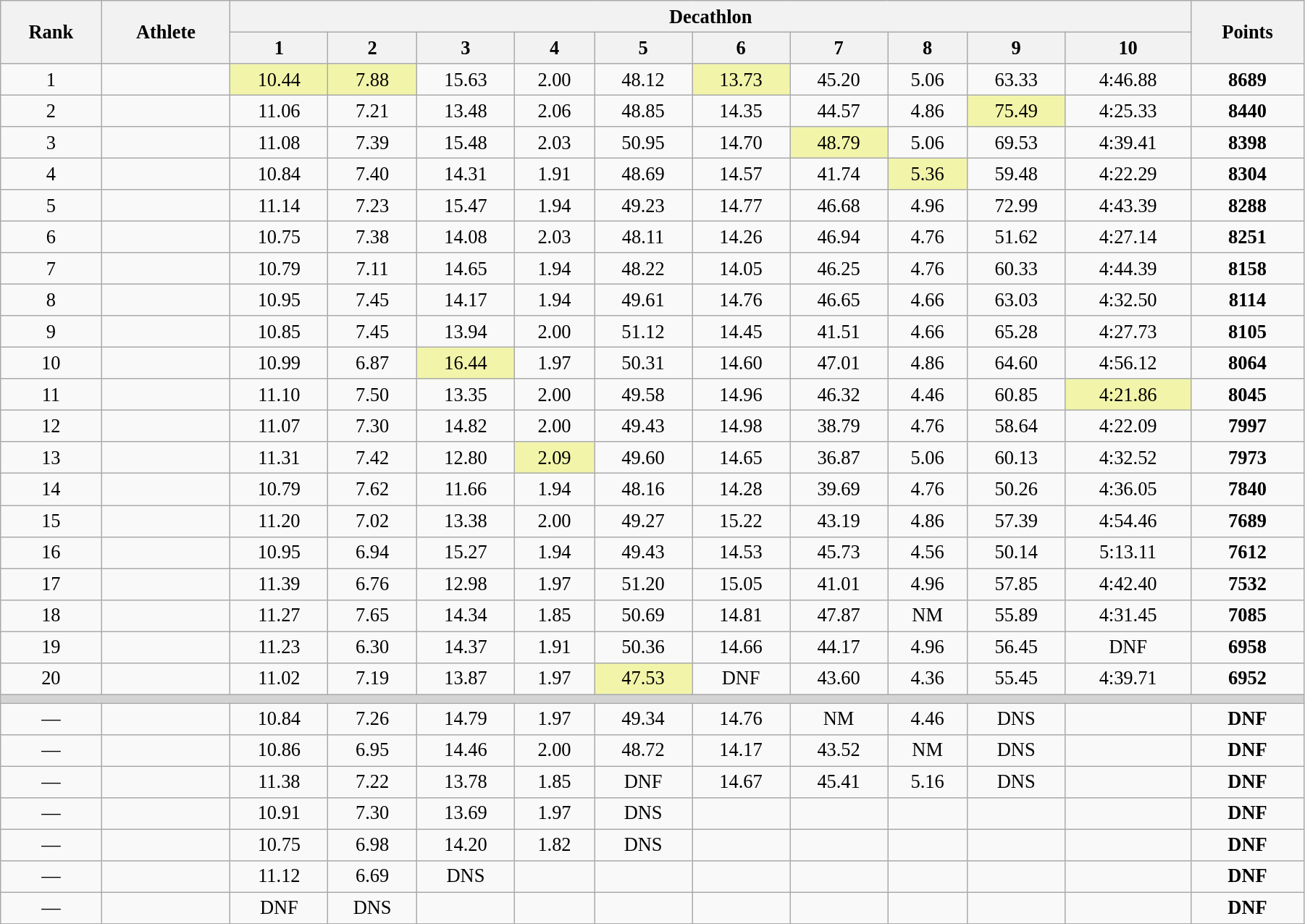<table class="wikitable" style=" text-align:center; font-size:110%;" width="95%">
<tr>
<th rowspan="2">Rank</th>
<th rowspan="2">Athlete</th>
<th colspan="10">Decathlon</th>
<th rowspan="2">Points</th>
</tr>
<tr>
<th>1</th>
<th>2</th>
<th>3</th>
<th>4</th>
<th>5</th>
<th>6</th>
<th>7</th>
<th>8</th>
<th>9</th>
<th>10</th>
</tr>
<tr>
<td>1</td>
<td align=left></td>
<td bgcolor=#F2F5A9>10.44</td>
<td bgcolor=#F2F5A9>7.88</td>
<td>15.63</td>
<td>2.00</td>
<td>48.12</td>
<td bgcolor=#F2F5A9>13.73</td>
<td>45.20</td>
<td>5.06</td>
<td>63.33</td>
<td>4:46.88</td>
<td><strong>8689</strong></td>
</tr>
<tr>
<td>2</td>
<td align=left></td>
<td>11.06</td>
<td>7.21</td>
<td>13.48</td>
<td>2.06</td>
<td>48.85</td>
<td>14.35</td>
<td>44.57</td>
<td>4.86</td>
<td bgcolor=#F2F5A9>75.49</td>
<td>4:25.33</td>
<td><strong>8440</strong></td>
</tr>
<tr>
<td>3</td>
<td align=left></td>
<td>11.08</td>
<td>7.39</td>
<td>15.48</td>
<td>2.03</td>
<td>50.95</td>
<td>14.70</td>
<td bgcolor=#F2F5A9>48.79</td>
<td>5.06</td>
<td>69.53</td>
<td>4:39.41</td>
<td><strong>8398</strong></td>
</tr>
<tr>
<td>4</td>
<td align=left></td>
<td>10.84</td>
<td>7.40</td>
<td>14.31</td>
<td>1.91</td>
<td>48.69</td>
<td>14.57</td>
<td>41.74</td>
<td bgcolor=#F2F5A9>5.36</td>
<td>59.48</td>
<td>4:22.29</td>
<td><strong>8304</strong></td>
</tr>
<tr>
<td>5</td>
<td align=left></td>
<td>11.14</td>
<td>7.23</td>
<td>15.47</td>
<td>1.94</td>
<td>49.23</td>
<td>14.77</td>
<td>46.68</td>
<td>4.96</td>
<td>72.99</td>
<td>4:43.39</td>
<td><strong>8288</strong></td>
</tr>
<tr>
<td>6</td>
<td align=left></td>
<td>10.75</td>
<td>7.38</td>
<td>14.08</td>
<td>2.03</td>
<td>48.11</td>
<td>14.26</td>
<td>46.94</td>
<td>4.76</td>
<td>51.62</td>
<td>4:27.14</td>
<td><strong>8251</strong></td>
</tr>
<tr>
<td>7</td>
<td align=left></td>
<td>10.79</td>
<td>7.11</td>
<td>14.65</td>
<td>1.94</td>
<td>48.22</td>
<td>14.05</td>
<td>46.25</td>
<td>4.76</td>
<td>60.33</td>
<td>4:44.39</td>
<td><strong>8158</strong></td>
</tr>
<tr>
<td>8</td>
<td align=left></td>
<td>10.95</td>
<td>7.45</td>
<td>14.17</td>
<td>1.94</td>
<td>49.61</td>
<td>14.76</td>
<td>46.65</td>
<td>4.66</td>
<td>63.03</td>
<td>4:32.50</td>
<td><strong>8114</strong></td>
</tr>
<tr>
<td>9</td>
<td align=left></td>
<td>10.85</td>
<td>7.45</td>
<td>13.94</td>
<td>2.00</td>
<td>51.12</td>
<td>14.45</td>
<td>41.51</td>
<td>4.66</td>
<td>65.28</td>
<td>4:27.73</td>
<td><strong>8105</strong></td>
</tr>
<tr>
<td>10</td>
<td align=left></td>
<td>10.99</td>
<td>6.87</td>
<td bgcolor=#F2F5A9>16.44</td>
<td>1.97</td>
<td>50.31</td>
<td>14.60</td>
<td>47.01</td>
<td>4.86</td>
<td>64.60</td>
<td>4:56.12</td>
<td><strong>8064</strong></td>
</tr>
<tr>
<td>11</td>
<td align=left></td>
<td>11.10</td>
<td>7.50</td>
<td>13.35</td>
<td>2.00</td>
<td>49.58</td>
<td>14.96</td>
<td>46.32</td>
<td>4.46</td>
<td>60.85</td>
<td bgcolor=#F2F5A9>4:21.86</td>
<td><strong>8045</strong></td>
</tr>
<tr>
<td>12</td>
<td align=left></td>
<td>11.07</td>
<td>7.30</td>
<td>14.82</td>
<td>2.00</td>
<td>49.43</td>
<td>14.98</td>
<td>38.79</td>
<td>4.76</td>
<td>58.64</td>
<td>4:22.09</td>
<td><strong>7997</strong></td>
</tr>
<tr>
<td>13</td>
<td align=left></td>
<td>11.31</td>
<td>7.42</td>
<td>12.80</td>
<td bgcolor=#F2F5A9>2.09</td>
<td>49.60</td>
<td>14.65</td>
<td>36.87</td>
<td>5.06</td>
<td>60.13</td>
<td>4:32.52</td>
<td><strong>7973</strong></td>
</tr>
<tr>
<td>14</td>
<td align=left></td>
<td>10.79</td>
<td>7.62</td>
<td>11.66</td>
<td>1.94</td>
<td>48.16</td>
<td>14.28</td>
<td>39.69</td>
<td>4.76</td>
<td>50.26</td>
<td>4:36.05</td>
<td><strong>7840</strong></td>
</tr>
<tr>
<td>15</td>
<td align=left></td>
<td>11.20</td>
<td>7.02</td>
<td>13.38</td>
<td>2.00</td>
<td>49.27</td>
<td>15.22</td>
<td>43.19</td>
<td>4.86</td>
<td>57.39</td>
<td>4:54.46</td>
<td><strong>7689</strong></td>
</tr>
<tr>
<td>16</td>
<td align=left></td>
<td>10.95</td>
<td>6.94</td>
<td>15.27</td>
<td>1.94</td>
<td>49.43</td>
<td>14.53</td>
<td>45.73</td>
<td>4.56</td>
<td>50.14</td>
<td>5:13.11</td>
<td><strong>7612</strong></td>
</tr>
<tr>
<td>17</td>
<td align=left></td>
<td>11.39</td>
<td>6.76</td>
<td>12.98</td>
<td>1.97</td>
<td>51.20</td>
<td>15.05</td>
<td>41.01</td>
<td>4.96</td>
<td>57.85</td>
<td>4:42.40</td>
<td><strong>7532</strong></td>
</tr>
<tr>
<td>18</td>
<td align=left></td>
<td>11.27</td>
<td>7.65</td>
<td>14.34</td>
<td>1.85</td>
<td>50.69</td>
<td>14.81</td>
<td>47.87</td>
<td>NM</td>
<td>55.89</td>
<td>4:31.45</td>
<td><strong>7085</strong></td>
</tr>
<tr>
<td>19</td>
<td align=left></td>
<td>11.23</td>
<td>6.30</td>
<td>14.37</td>
<td>1.91</td>
<td>50.36</td>
<td>14.66</td>
<td>44.17</td>
<td>4.96</td>
<td>56.45</td>
<td>DNF</td>
<td><strong>6958</strong></td>
</tr>
<tr>
<td>20</td>
<td align=left></td>
<td>11.02</td>
<td>7.19</td>
<td>13.87</td>
<td>1.97</td>
<td bgcolor=#F2F5A9>47.53</td>
<td>DNF</td>
<td>43.60</td>
<td>4.36</td>
<td>55.45</td>
<td>4:39.71</td>
<td><strong>6952</strong></td>
</tr>
<tr>
<td colspan=13 bgcolor=lightgray></td>
</tr>
<tr>
<td>—</td>
<td align=left></td>
<td>10.84</td>
<td>7.26</td>
<td>14.79</td>
<td>1.97</td>
<td>49.34</td>
<td>14.76</td>
<td>NM</td>
<td>4.46</td>
<td>DNS</td>
<td></td>
<td><strong>DNF</strong></td>
</tr>
<tr>
<td>—</td>
<td align=left></td>
<td>10.86</td>
<td>6.95</td>
<td>14.46</td>
<td>2.00</td>
<td>48.72</td>
<td>14.17</td>
<td>43.52</td>
<td>NM</td>
<td>DNS</td>
<td></td>
<td><strong>DNF</strong></td>
</tr>
<tr>
<td>—</td>
<td align=left></td>
<td>11.38</td>
<td>7.22</td>
<td>13.78</td>
<td>1.85</td>
<td>DNF</td>
<td>14.67</td>
<td>45.41</td>
<td>5.16</td>
<td>DNS</td>
<td></td>
<td><strong>DNF</strong></td>
</tr>
<tr>
<td>—</td>
<td align=left></td>
<td>10.91</td>
<td>7.30</td>
<td>13.69</td>
<td>1.97</td>
<td>DNS</td>
<td></td>
<td></td>
<td></td>
<td></td>
<td></td>
<td><strong>DNF</strong></td>
</tr>
<tr>
<td>—</td>
<td align=left></td>
<td>10.75</td>
<td>6.98</td>
<td>14.20</td>
<td>1.82</td>
<td>DNS</td>
<td></td>
<td></td>
<td></td>
<td></td>
<td></td>
<td><strong>DNF</strong></td>
</tr>
<tr>
<td>—</td>
<td align=left></td>
<td>11.12</td>
<td>6.69</td>
<td>DNS</td>
<td></td>
<td></td>
<td></td>
<td></td>
<td></td>
<td></td>
<td></td>
<td><strong>DNF</strong></td>
</tr>
<tr>
<td>—</td>
<td align=left></td>
<td>DNF</td>
<td>DNS</td>
<td></td>
<td></td>
<td></td>
<td></td>
<td></td>
<td></td>
<td></td>
<td></td>
<td><strong>DNF</strong></td>
</tr>
<tr>
</tr>
</table>
